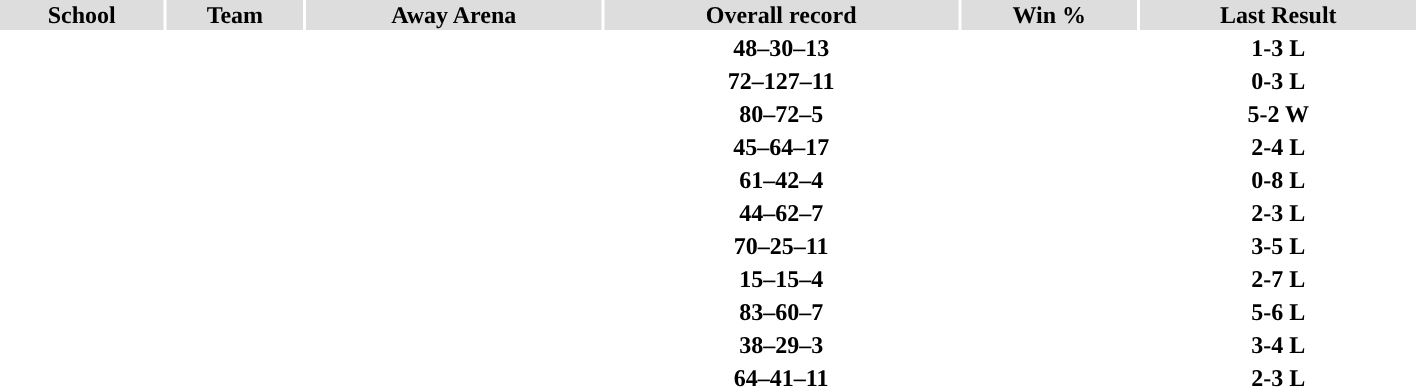<table width="75%">
<tr align="center"  bgcolor="#dddddd">
<th>School</th>
<th>Team</th>
<th>Away Arena</th>
<th>Overall record</th>
<th>Win %</th>
<th>Last Result</th>
</tr>
<tr align="center">
<td><strong><a href='#'></a></strong></td>
<td><strong><a href='#'></a></strong></td>
<td><strong><a href='#'></a> </strong></td>
<td><strong>48–30–13</strong></td>
<td><strong></strong></td>
<td><strong>1-3 L</strong></td>
</tr>
<tr align="center">
<td><strong><a href='#'></a></strong></td>
<td><strong><a href='#'></a></strong></td>
<td><strong><a href='#'></a> </strong></td>
<td><strong>72–127–11</strong></td>
<td><strong></strong></td>
<td><strong>0-3 L</strong></td>
</tr>
<tr align="center">
<td><strong><a href='#'></a></strong></td>
<td><strong><a href='#'></a></strong></td>
<td><strong><a href='#'></a> </strong></td>
<td><strong>80–72–5</strong></td>
<td><strong></strong></td>
<td><strong>5-2 W</strong></td>
</tr>
<tr align="center">
<td><strong><a href='#'></a></strong></td>
<td><strong><a href='#'></a></strong></td>
<td><strong><a href='#'></a> </strong></td>
<td><strong>45–64–17</strong></td>
<td><strong></strong></td>
<td><strong>2-4 L</strong></td>
</tr>
<tr align="center">
<td><strong><a href='#'></a></strong></td>
<td><strong><a href='#'></a></strong></td>
<td><strong><a href='#'></a></strong></td>
<td><strong>61–42–4</strong></td>
<td><strong></strong></td>
<td><strong>0-8 L</strong></td>
</tr>
<tr align="center">
<td><strong><a href='#'></a></strong></td>
<td><strong><a href='#'></a></strong></td>
<td><strong><a href='#'></a></strong></td>
<td><strong>44–62–7</strong></td>
<td><strong></strong></td>
<td><strong>2-3 L</strong></td>
</tr>
<tr align="center">
<td><strong><a href='#'></a></strong></td>
<td><strong><a href='#'></a></strong></td>
<td><strong><a href='#'></a></strong></td>
<td><strong>70–25–11</strong></td>
<td><strong></strong></td>
<td><strong>3-5 L</strong></td>
</tr>
<tr align="center">
<td><strong><a href='#'></a></strong></td>
<td><strong><a href='#'></a></strong></td>
<td><strong><a href='#'></a></strong></td>
<td><strong>15–15–4</strong></td>
<td><strong></strong></td>
<td><strong>2-7 L</strong></td>
</tr>
<tr align="center">
<td><strong><a href='#'></a></strong></td>
<td><strong><a href='#'></a></strong></td>
<td><strong><a href='#'></a></strong></td>
<td><strong>83–60–7</strong></td>
<td><strong></strong></td>
<td><strong>5-6 L</strong></td>
</tr>
<tr align="center">
<td><strong><a href='#'></a></strong></td>
<td><strong><a href='#'></a></strong></td>
<td><strong><a href='#'></a></strong></td>
<td><strong>38–29–3</strong></td>
<td><strong></strong></td>
<td><strong>3-4 L</strong></td>
</tr>
<tr align="center">
<td><strong><a href='#'></a></strong></td>
<td><strong><a href='#'></a></strong></td>
<td><strong><a href='#'></a></strong></td>
<td><strong>64–41–11</strong></td>
<td><strong></strong></td>
<td><strong>2-3 L</strong></td>
</tr>
</table>
